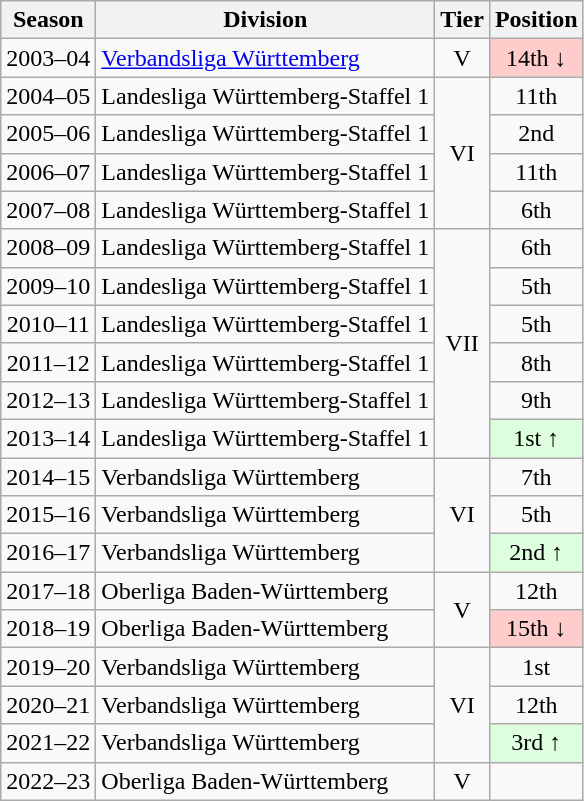<table class="wikitable">
<tr>
<th>Season</th>
<th>Division</th>
<th>Tier</th>
<th>Position</th>
</tr>
<tr align="center">
<td>2003–04</td>
<td align="left"><a href='#'>Verbandsliga Württemberg</a></td>
<td>V</td>
<td style="background:#ffcccc">14th ↓</td>
</tr>
<tr align="center">
<td>2004–05</td>
<td align="left">Landesliga Württemberg-Staffel 1</td>
<td rowspan=4>VI</td>
<td>11th</td>
</tr>
<tr align="center">
<td>2005–06</td>
<td align="left">Landesliga Württemberg-Staffel 1</td>
<td>2nd</td>
</tr>
<tr align="center">
<td>2006–07</td>
<td align="left">Landesliga Württemberg-Staffel 1</td>
<td>11th</td>
</tr>
<tr align="center">
<td>2007–08</td>
<td align="left">Landesliga Württemberg-Staffel 1</td>
<td>6th</td>
</tr>
<tr align="center">
<td>2008–09</td>
<td align="left">Landesliga Württemberg-Staffel 1</td>
<td rowspan=6>VII</td>
<td>6th</td>
</tr>
<tr align="center">
<td>2009–10</td>
<td align="left">Landesliga Württemberg-Staffel 1</td>
<td>5th</td>
</tr>
<tr align="center">
<td>2010–11</td>
<td align="left">Landesliga Württemberg-Staffel 1</td>
<td>5th</td>
</tr>
<tr align="center">
<td>2011–12</td>
<td align="left">Landesliga Württemberg-Staffel 1</td>
<td>8th</td>
</tr>
<tr align="center">
<td>2012–13</td>
<td align="left">Landesliga Württemberg-Staffel 1</td>
<td>9th</td>
</tr>
<tr align="center">
<td>2013–14</td>
<td align="left">Landesliga Württemberg-Staffel 1</td>
<td style="background:#ddffdd">1st ↑</td>
</tr>
<tr align="center">
<td>2014–15</td>
<td align="left">Verbandsliga Württemberg</td>
<td rowspan=3>VI</td>
<td>7th</td>
</tr>
<tr align="center">
<td>2015–16</td>
<td align="left">Verbandsliga Württemberg</td>
<td>5th</td>
</tr>
<tr align="center">
<td>2016–17</td>
<td align="left">Verbandsliga Württemberg</td>
<td style="background:#ddffdd">2nd ↑</td>
</tr>
<tr align="center">
<td>2017–18</td>
<td align="left">Oberliga Baden-Württemberg</td>
<td rowspan="2">V</td>
<td>12th</td>
</tr>
<tr align="center">
<td>2018–19</td>
<td align="left">Oberliga Baden-Württemberg</td>
<td style="background:#ffcccc">15th ↓</td>
</tr>
<tr align="center">
<td>2019–20</td>
<td align="left">Verbandsliga Württemberg</td>
<td rowspan=3>VI</td>
<td>1st</td>
</tr>
<tr align="center">
<td>2020–21</td>
<td align="left">Verbandsliga Württemberg</td>
<td>12th</td>
</tr>
<tr align="center">
<td>2021–22</td>
<td align="left">Verbandsliga Württemberg</td>
<td style="background:#ddffdd">3rd ↑</td>
</tr>
<tr align="center">
<td>2022–23</td>
<td align="left">Oberliga Baden-Württemberg</td>
<td rowspan="1">V</td>
<td></td>
</tr>
</table>
